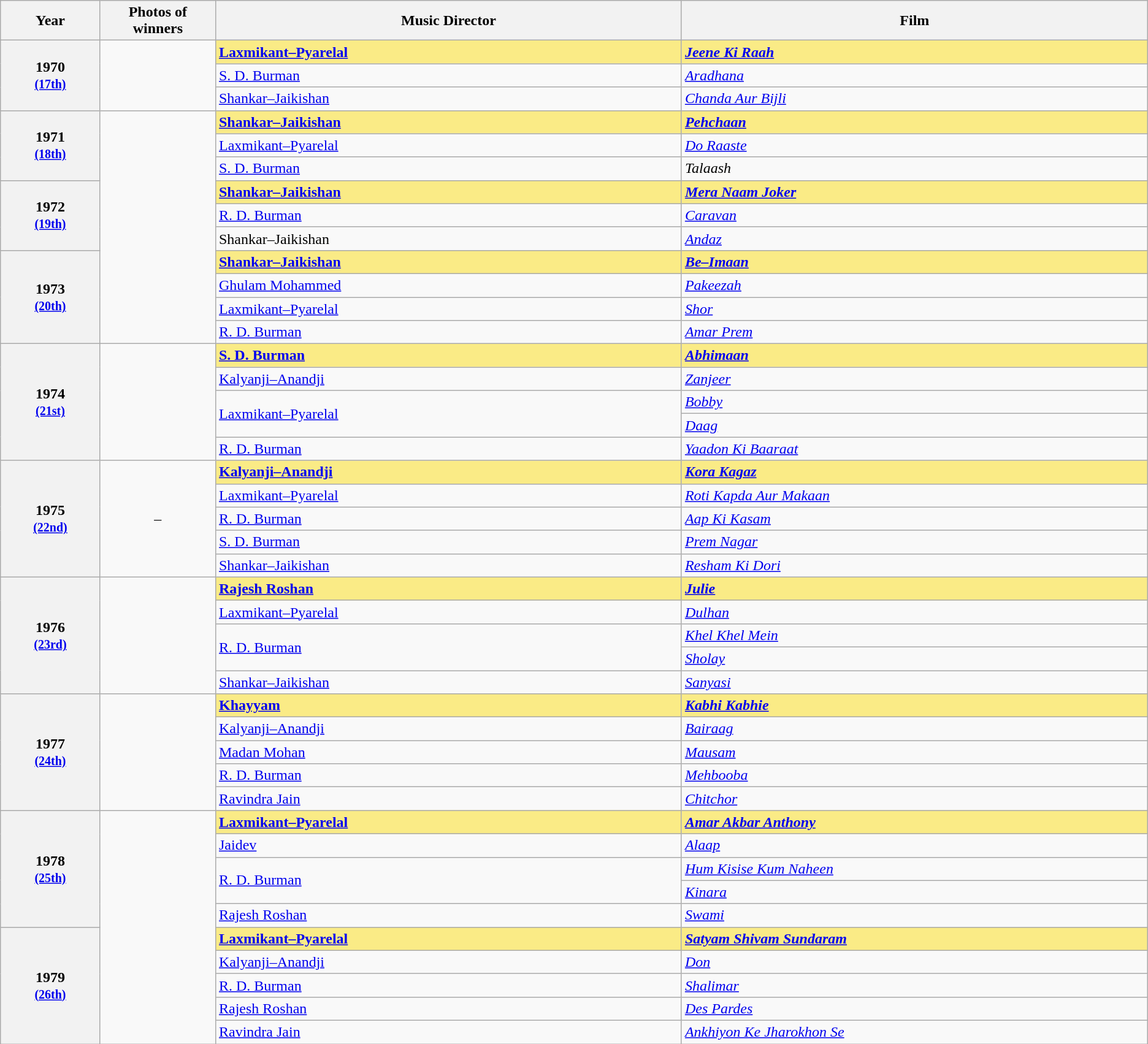<table class="wikitable sortable" style="text-align:left;">
<tr>
<th scope="col" style="width:3%; text-align:center;">Year</th>
<th scope="col" style="width:3%;text-align:center;">Photos of winners</th>
<th scope="col" style="width:15%;text-align:center;">Music Director</th>
<th scope="col" style="width:15%;text-align:center;">Film</th>
</tr>
<tr>
<th scope="row" rowspan=3 style="text-align:center">1970 <br><small><a href='#'>(17th)</a> </small></th>
<td rowspan=3 style="text-align:center"></td>
<td style="background:#FAEB86;"><strong><a href='#'>Laxmikant–Pyarelal</a></strong> </td>
<td style="background:#FAEB86;"><strong><em><a href='#'>Jeene Ki Raah</a></em></strong></td>
</tr>
<tr>
<td><a href='#'>S. D. Burman</a></td>
<td><em><a href='#'>Aradhana</a></em></td>
</tr>
<tr>
<td><a href='#'>Shankar–Jaikishan</a></td>
<td><em><a href='#'>Chanda Aur Bijli</a></em></td>
</tr>
<tr>
<th scope="row" rowspan=3 style="text-align:center">1971 <br><small><a href='#'>(18th)</a> </small></th>
<td rowspan="10" style="text-align:center"></td>
<td style="background:#FAEB86;"><strong><a href='#'>Shankar–Jaikishan</a></strong> </td>
<td style="background:#FAEB86;"><strong><em><a href='#'>Pehchaan</a></em></strong></td>
</tr>
<tr>
<td><a href='#'>Laxmikant–Pyarelal</a></td>
<td><em><a href='#'>Do Raaste</a></em></td>
</tr>
<tr>
<td><a href='#'>S. D. Burman</a></td>
<td><em>Talaash</em></td>
</tr>
<tr>
<th scope="row" rowspan=3 style="text-align:center">1972 <br><small><a href='#'>(19th)</a> </small></th>
<td style="background:#FAEB86;"><strong><a href='#'>Shankar–Jaikishan</a></strong> </td>
<td style="background:#FAEB86;"><strong><em><a href='#'>Mera Naam Joker</a></em></strong></td>
</tr>
<tr>
<td><a href='#'>R. D. Burman</a></td>
<td><em><a href='#'>Caravan</a></em></td>
</tr>
<tr>
<td>Shankar–Jaikishan</td>
<td><em><a href='#'>Andaz</a></em></td>
</tr>
<tr>
<th rowspan="4" scope="row" style="text-align:center">1973 <br><small><a href='#'>(20th)</a> </small></th>
<td style="background:#FAEB86;"><strong><a href='#'>Shankar–Jaikishan</a></strong> </td>
<td style="background:#FAEB86;"><strong><em><a href='#'>Be–Imaan</a></em></strong></td>
</tr>
<tr>
<td><a href='#'>Ghulam Mohammed</a></td>
<td><em><a href='#'>Pakeezah</a></em></td>
</tr>
<tr>
<td><a href='#'>Laxmikant–Pyarelal</a></td>
<td><em><a href='#'>Shor</a></em></td>
</tr>
<tr>
<td><a href='#'>R. D. Burman</a></td>
<td><em><a href='#'>Amar Prem</a></em></td>
</tr>
<tr>
<th scope="row" rowspan=5 style="text-align:center">1974 <br><small><a href='#'>(21st)</a> </small></th>
<td rowspan=5 style="text-align:center"></td>
<td style="background:#FAEB86;"><strong><a href='#'>S. D. Burman</a></strong> </td>
<td style="background:#FAEB86;"><strong><em><a href='#'>Abhimaan</a></em></strong></td>
</tr>
<tr>
<td><a href='#'>Kalyanji–Anandji</a></td>
<td><em><a href='#'>Zanjeer</a></em></td>
</tr>
<tr>
<td rowspan="2"><a href='#'>Laxmikant–Pyarelal</a></td>
<td><em><a href='#'>Bobby</a></em></td>
</tr>
<tr>
<td><em><a href='#'>Daag</a></em></td>
</tr>
<tr>
<td><a href='#'>R. D. Burman</a></td>
<td><em><a href='#'>Yaadon Ki Baaraat</a></em></td>
</tr>
<tr>
<th scope="row" rowspan=5 style="text-align:center">1975 <br><small><a href='#'>(22nd)</a> </small></th>
<td rowspan=5 style="text-align:center">–</td>
<td style="background:#FAEB86;"><strong><a href='#'>Kalyanji–Anandji</a></strong> </td>
<td style="background:#FAEB86;"><strong><em><a href='#'>Kora Kagaz</a></em></strong></td>
</tr>
<tr>
<td><a href='#'>Laxmikant–Pyarelal</a></td>
<td><em><a href='#'>Roti Kapda Aur Makaan</a></em></td>
</tr>
<tr>
<td><a href='#'>R. D. Burman</a></td>
<td><em><a href='#'>Aap Ki Kasam</a></em></td>
</tr>
<tr>
<td><a href='#'>S. D. Burman</a></td>
<td><em><a href='#'>Prem Nagar</a></em></td>
</tr>
<tr>
<td><a href='#'>Shankar–Jaikishan</a></td>
<td><em><a href='#'>Resham Ki Dori</a></em></td>
</tr>
<tr>
<th scope="row" rowspan=5 style="text-align:center">1976 <br><small><a href='#'>(23rd)</a> </small></th>
<td rowspan=5 style="text-align:center"></td>
<td style="background:#FAEB86;"><strong><a href='#'>Rajesh Roshan</a></strong> </td>
<td style="background:#FAEB86;"><strong><em><a href='#'>Julie</a></em></strong></td>
</tr>
<tr>
<td><a href='#'>Laxmikant–Pyarelal</a></td>
<td><em><a href='#'>Dulhan</a></em></td>
</tr>
<tr>
<td rowspan="2"><a href='#'>R. D. Burman</a></td>
<td><em><a href='#'>Khel Khel Mein</a></em></td>
</tr>
<tr>
<td><em><a href='#'>Sholay</a></em></td>
</tr>
<tr>
<td><a href='#'>Shankar–Jaikishan</a></td>
<td><em><a href='#'>Sanyasi</a></em></td>
</tr>
<tr>
<th scope="row" rowspan=5 style="text-align:center">1977 <br><small><a href='#'>(24th)</a> </small></th>
<td rowspan=5 style="text-align:center"></td>
<td style="background:#FAEB86;"><strong><a href='#'>Khayyam</a></strong> </td>
<td style="background:#FAEB86;"><strong><em><a href='#'>Kabhi Kabhie</a></em></strong></td>
</tr>
<tr>
<td><a href='#'>Kalyanji–Anandji</a></td>
<td><em><a href='#'>Bairaag</a></em></td>
</tr>
<tr>
<td><a href='#'>Madan Mohan</a></td>
<td><em><a href='#'>Mausam</a></em></td>
</tr>
<tr>
<td><a href='#'>R. D. Burman</a></td>
<td><em><a href='#'>Mehbooba</a></em></td>
</tr>
<tr>
<td><a href='#'>Ravindra Jain</a></td>
<td><em><a href='#'>Chitchor</a></em></td>
</tr>
<tr>
<th scope="row" rowspan=5 style="text-align:center">1978 <br><small><a href='#'>(25th)</a> </small></th>
<td rowspan="10" style="text-align:center"></td>
<td style="background:#FAEB86;"><strong><a href='#'>Laxmikant–Pyarelal</a></strong> </td>
<td style="background:#FAEB86;"><strong><em><a href='#'>Amar Akbar Anthony</a></em></strong></td>
</tr>
<tr>
<td><a href='#'>Jaidev</a></td>
<td><em><a href='#'>Alaap</a></em></td>
</tr>
<tr>
<td rowspan="2"><a href='#'>R. D. Burman</a></td>
<td><em><a href='#'>Hum Kisise Kum Naheen</a></em></td>
</tr>
<tr>
<td><em><a href='#'>Kinara</a></em></td>
</tr>
<tr>
<td><a href='#'>Rajesh Roshan</a></td>
<td><em><a href='#'>Swami</a></em></td>
</tr>
<tr>
<th scope="row" rowspan=5 style="text-align:center">1979 <br><small><a href='#'>(26th)</a> </small></th>
<td style="background:#FAEB86;"><strong><a href='#'>Laxmikant–Pyarelal</a></strong> </td>
<td style="background:#FAEB86;"><strong><em><a href='#'>Satyam Shivam Sundaram</a></em></strong></td>
</tr>
<tr>
<td><a href='#'>Kalyanji–Anandji</a></td>
<td><em><a href='#'>Don</a></em></td>
</tr>
<tr>
<td><a href='#'>R. D. Burman</a></td>
<td><a href='#'><em>Shalimar</em></a></td>
</tr>
<tr>
<td><a href='#'>Rajesh Roshan</a></td>
<td><em><a href='#'>Des Pardes</a></em></td>
</tr>
<tr>
<td><a href='#'>Ravindra Jain</a></td>
<td><em><a href='#'>Ankhiyon Ke Jharokhon Se</a></em></td>
</tr>
</table>
